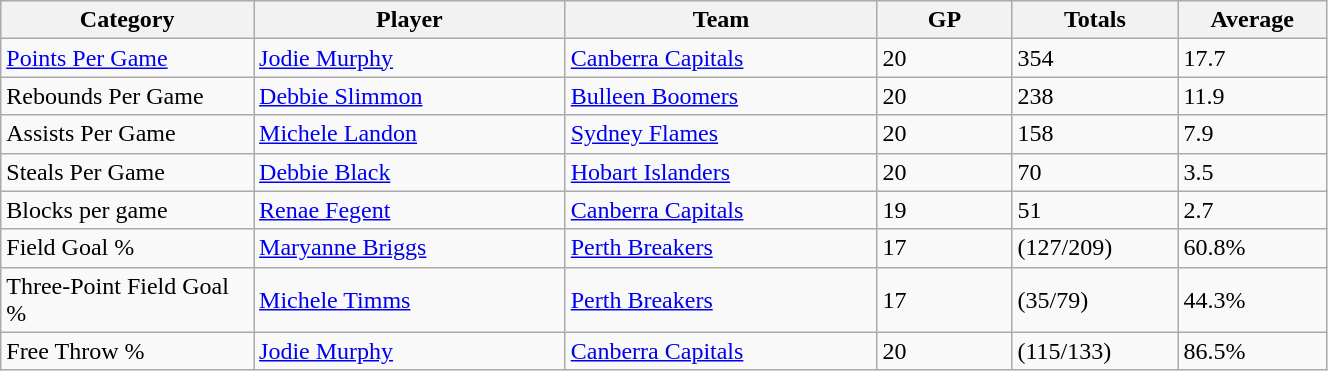<table class="wikitable" style="width: 70%">
<tr>
<th width=100>Category</th>
<th width=125>Player</th>
<th width=125>Team</th>
<th width=50>GP</th>
<th width=50>Totals</th>
<th width=50>Average</th>
</tr>
<tr>
<td><a href='#'>Points Per Game</a></td>
<td><a href='#'>Jodie Murphy</a></td>
<td><a href='#'>Canberra Capitals</a></td>
<td>20</td>
<td>354</td>
<td>17.7</td>
</tr>
<tr>
<td>Rebounds Per Game</td>
<td><a href='#'>Debbie Slimmon</a></td>
<td><a href='#'>Bulleen Boomers</a></td>
<td>20</td>
<td>238</td>
<td>11.9</td>
</tr>
<tr>
<td>Assists Per Game</td>
<td><a href='#'>Michele Landon</a></td>
<td><a href='#'>Sydney Flames</a></td>
<td>20</td>
<td>158</td>
<td>7.9</td>
</tr>
<tr>
<td>Steals Per Game</td>
<td><a href='#'>Debbie Black</a></td>
<td><a href='#'>Hobart Islanders</a></td>
<td>20</td>
<td>70</td>
<td>3.5</td>
</tr>
<tr>
<td>Blocks per game</td>
<td><a href='#'>Renae Fegent</a></td>
<td><a href='#'>Canberra Capitals</a></td>
<td>19</td>
<td>51</td>
<td>2.7</td>
</tr>
<tr>
<td>Field Goal %</td>
<td><a href='#'>Maryanne Briggs</a></td>
<td><a href='#'>Perth Breakers</a></td>
<td>17</td>
<td>(127/209)</td>
<td>60.8%</td>
</tr>
<tr>
<td>Three-Point Field Goal %</td>
<td><a href='#'>Michele Timms</a></td>
<td><a href='#'>Perth Breakers</a></td>
<td>17</td>
<td>(35/79)</td>
<td>44.3%</td>
</tr>
<tr>
<td>Free Throw %</td>
<td><a href='#'>Jodie Murphy</a></td>
<td><a href='#'>Canberra Capitals</a></td>
<td>20</td>
<td>(115/133)</td>
<td>86.5%</td>
</tr>
</table>
